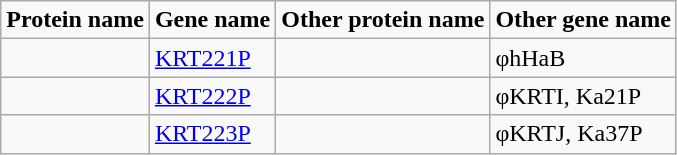<table class="wikitable">
<tr>
<td><strong>Protein name</strong></td>
<td><strong>Gene name</strong></td>
<td><strong>Other protein name</strong></td>
<td><strong>Other gene name</strong></td>
</tr>
<tr>
<td></td>
<td><a href='#'>KRT221P</a></td>
<td></td>
<td>φhHaB</td>
</tr>
<tr>
<td></td>
<td><a href='#'>KRT222P</a></td>
<td></td>
<td>φKRTI, Ka21P</td>
</tr>
<tr>
<td></td>
<td><a href='#'>KRT223P</a></td>
<td></td>
<td>φKRTJ, Ka37P</td>
</tr>
</table>
